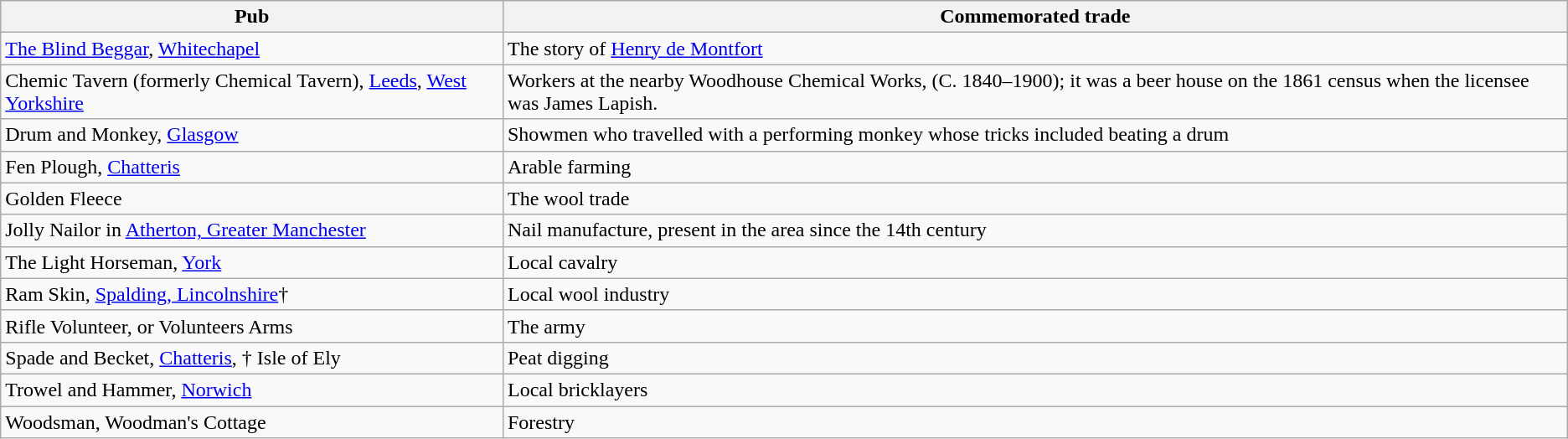<table class="wikitable">
<tr>
<th>Pub</th>
<th>Commemorated trade</th>
</tr>
<tr>
<td><a href='#'>The Blind Beggar</a>, <a href='#'>Whitechapel</a></td>
<td>The story of <a href='#'>Henry de Montfort</a></td>
</tr>
<tr>
<td>Chemic Tavern (formerly Chemical Tavern), <a href='#'>Leeds</a>, <a href='#'>West Yorkshire</a></td>
<td>Workers at the nearby Woodhouse Chemical Works, (C. 1840–1900); it was a beer house on the 1861 census when the licensee was James Lapish.</td>
</tr>
<tr>
<td>Drum and Monkey, <a href='#'>Glasgow</a></td>
<td>Showmen who travelled with a performing monkey whose tricks included beating a drum</td>
</tr>
<tr>
<td>Fen Plough, <a href='#'>Chatteris</a></td>
<td>Arable farming</td>
</tr>
<tr>
<td>Golden Fleece</td>
<td>The wool trade</td>
</tr>
<tr>
<td>Jolly Nailor in <a href='#'>Atherton, Greater Manchester</a></td>
<td>Nail manufacture, present in the area since the 14th century</td>
</tr>
<tr>
<td>The Light Horseman, <a href='#'>York</a></td>
<td>Local cavalry</td>
</tr>
<tr>
<td>Ram Skin, <a href='#'>Spalding, Lincolnshire</a>†</td>
<td>Local wool industry</td>
</tr>
<tr>
<td>Rifle Volunteer, or Volunteers Arms</td>
<td>The army</td>
</tr>
<tr>
<td>Spade and Becket, <a href='#'>Chatteris</a>, † Isle of Ely</td>
<td>Peat digging</td>
</tr>
<tr>
<td>Trowel and Hammer, <a href='#'>Norwich</a></td>
<td>Local bricklayers</td>
</tr>
<tr>
<td>Woodsman, Woodman's Cottage</td>
<td>Forestry</td>
</tr>
</table>
